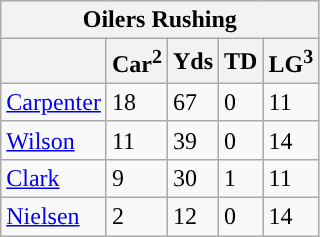<table class="wikitable">
<tr>
<th colspan="5">Oilers Rushing</th>
</tr>
<tr>
<th></th>
<th>Car<sup>2</sup></th>
<th>Yds</th>
<th>TD</th>
<th>LG<sup>3</sup></th>
</tr>
<tr>
<td><a href='#'>Carpenter</a></td>
<td>18</td>
<td>67</td>
<td>0</td>
<td>11</td>
</tr>
<tr>
<td><a href='#'>Wilson</a></td>
<td>11</td>
<td>39</td>
<td>0</td>
<td>14</td>
</tr>
<tr>
<td><a href='#'>Clark</a></td>
<td>9</td>
<td>30</td>
<td>1</td>
<td>11</td>
</tr>
<tr>
<td><a href='#'>Nielsen</a></td>
<td>2</td>
<td>12</td>
<td>0</td>
<td>14</td>
</tr>
</table>
